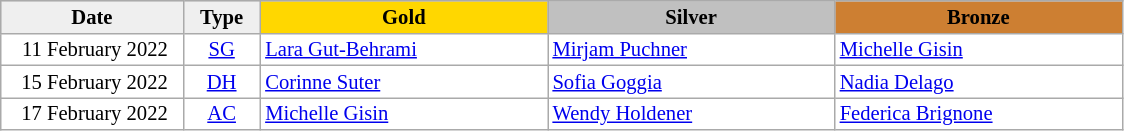<table class="wikitable plainrowheaders" style="background:#fff; font-size:86%; line-height:15px; border:grey solid 1px; border-collapse:collapse;">
<tr style="background:#ccc; text-align:center;">
<th style="background:#EFEFEF;" width="115">Date</th>
<th style="background:#EFEFEF;" width="45">Type</th>
<th style="background:#FFD700;" width="185">Gold</th>
<th style="background:#C0C0C0;" width="185">Silver</th>
<th style="background:#CD7F32;" width="185">Bronze</th>
</tr>
<tr>
<td align=right>11 February 2022  </td>
<td align=center><a href='#'>SG</a></td>
<td> <a href='#'>Lara Gut-Behrami</a></td>
<td> <a href='#'>Mirjam Puchner</a></td>
<td> <a href='#'>Michelle Gisin</a></td>
</tr>
<tr>
<td align=right>15 February 2022  </td>
<td align=center><a href='#'>DH</a></td>
<td> <a href='#'>Corinne Suter</a></td>
<td> <a href='#'>Sofia Goggia</a></td>
<td> <a href='#'>Nadia Delago</a></td>
</tr>
<tr>
<td align=right>17 February 2022  </td>
<td align=center><a href='#'>AC</a></td>
<td> <a href='#'>Michelle Gisin</a></td>
<td> <a href='#'>Wendy Holdener</a></td>
<td> <a href='#'>Federica Brignone</a></td>
</tr>
</table>
